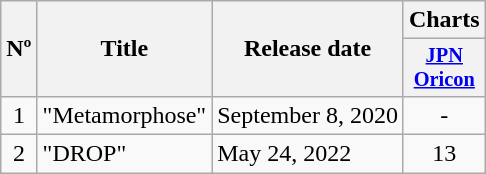<table class="wikitable">
<tr>
<th rowspan="2">Nº</th>
<th rowspan="2">Title</th>
<th rowspan="2">Release date</th>
<th colspan="1">Charts</th>
</tr>
<tr>
<th style="width:3em;font-size:85%;"><a href='#'>JPN<br>Oricon</a><br></th>
</tr>
<tr>
<td align="center">1</td>
<td>"Metamorphose"</td>
<td>September 8, 2020</td>
<td style="text-align:center;">-</td>
</tr>
<tr>
<td align="center">2</td>
<td>"DROP"</td>
<td>May 24, 2022</td>
<td style="text-align:center;">13</td>
</tr>
</table>
